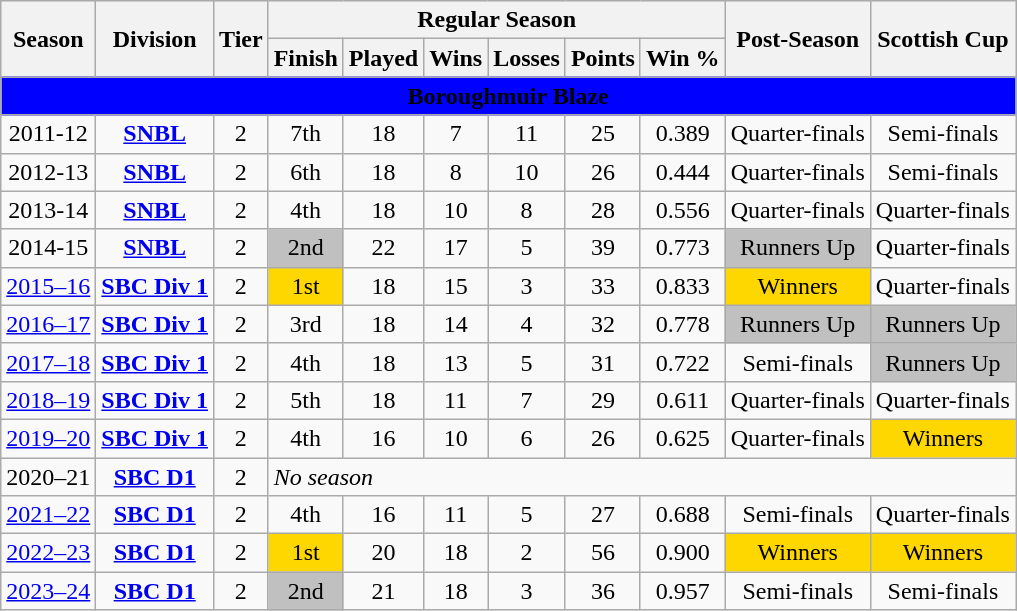<table class="wikitable" style="font-size:100%;">
<tr bgcolor="#efefef">
<th rowspan="2">Season</th>
<th rowspan="2">Division</th>
<th rowspan="2">Tier</th>
<th colspan="6">Regular Season</th>
<th rowspan="2">Post-Season</th>
<th rowspan="2">Scottish Cup</th>
</tr>
<tr>
<th>Finish</th>
<th>Played</th>
<th>Wins</th>
<th>Losses</th>
<th>Points</th>
<th>Win %</th>
</tr>
<tr>
<td colspan="13" align=center bgcolor="blue"><span><strong>Boroughmuir Blaze</strong></span></td>
</tr>
<tr>
<td style="text-align:center;">2011-12</td>
<td style="text-align:center;"><strong><a href='#'>SNBL</a></strong></td>
<td style="text-align:center;">2</td>
<td style="text-align:center;">7th</td>
<td style="text-align:center;">18</td>
<td style="text-align:center;">7</td>
<td style="text-align:center;">11</td>
<td style="text-align:center;">25</td>
<td style="text-align:center;">0.389</td>
<td style="text-align:center;">Quarter-finals</td>
<td style="text-align:center;">Semi-finals</td>
</tr>
<tr>
<td style="text-align:center;">2012-13</td>
<td style="text-align:center;"><strong><a href='#'>SNBL</a></strong></td>
<td style="text-align:center;">2</td>
<td style="text-align:center;">6th</td>
<td style="text-align:center;">18</td>
<td style="text-align:center;">8</td>
<td style="text-align:center;">10</td>
<td style="text-align:center;">26</td>
<td style="text-align:center;">0.444</td>
<td style="text-align:center;">Quarter-finals</td>
<td style="text-align:center;">Semi-finals</td>
</tr>
<tr>
<td style="text-align:center;">2013-14</td>
<td style="text-align:center;"><strong><a href='#'>SNBL</a></strong></td>
<td style="text-align:center;">2</td>
<td style="text-align:center;">4th</td>
<td style="text-align:center;">18</td>
<td style="text-align:center;">10</td>
<td style="text-align:center;">8</td>
<td style="text-align:center;">28</td>
<td style="text-align:center;">0.556</td>
<td style="text-align:center;">Quarter-finals</td>
<td style="text-align:center;">Quarter-finals</td>
</tr>
<tr>
<td style="text-align:center;">2014-15</td>
<td style="text-align:center;"><strong><a href='#'>SNBL</a></strong></td>
<td style="text-align:center;">2</td>
<td style="text-align:center;"bgcolor=silver>2nd</td>
<td style="text-align:center;">22</td>
<td style="text-align:center;">17</td>
<td style="text-align:center;">5</td>
<td style="text-align:center;">39</td>
<td style="text-align:center;">0.773</td>
<td style="text-align:center;"bgcolor=silver>Runners Up</td>
<td style="text-align:center;">Quarter-finals</td>
</tr>
<tr>
<td style="text-align:center;"><a href='#'>2015–16</a></td>
<td style="text-align:center;"><strong><a href='#'>SBC Div 1</a></strong></td>
<td style="text-align:center;">2</td>
<td style="text-align:center;"bgcolor=gold>1st</td>
<td style="text-align:center;">18</td>
<td style="text-align:center;">15</td>
<td style="text-align:center;">3</td>
<td style="text-align:center;">33</td>
<td style="text-align:center;">0.833</td>
<td style="text-align:center;"bgcolor=gold>Winners</td>
<td style="text-align:center;">Quarter-finals</td>
</tr>
<tr>
<td style="text-align:center;"><a href='#'>2016–17</a></td>
<td style="text-align:center;"><strong><a href='#'>SBC Div 1</a></strong></td>
<td style="text-align:center;">2</td>
<td style="text-align:center;">3rd</td>
<td style="text-align:center;">18</td>
<td style="text-align:center;">14</td>
<td style="text-align:center;">4</td>
<td style="text-align:center;">32</td>
<td style="text-align:center;">0.778</td>
<td style="text-align:center;"bgcolor=silver>Runners Up</td>
<td style="text-align:center;"bgcolor=silver>Runners Up</td>
</tr>
<tr>
<td style="text-align:center;"><a href='#'>2017–18</a></td>
<td style="text-align:center;"><strong><a href='#'>SBC Div 1</a></strong></td>
<td style="text-align:center;">2</td>
<td style="text-align:center;">4th</td>
<td style="text-align:center;">18</td>
<td style="text-align:center;">13</td>
<td style="text-align:center;">5</td>
<td style="text-align:center;">31</td>
<td style="text-align:center;">0.722</td>
<td style="text-align:center;">Semi-finals</td>
<td style="text-align:center;"bgcolor=silver>Runners Up</td>
</tr>
<tr>
<td style="text-align:center;"><a href='#'>2018–19</a></td>
<td style="text-align:center;"><strong><a href='#'>SBC Div 1</a></strong></td>
<td style="text-align:center;">2</td>
<td style="text-align:center;">5th</td>
<td style="text-align:center;">18</td>
<td style="text-align:center;">11</td>
<td style="text-align:center;">7</td>
<td style="text-align:center;">29</td>
<td style="text-align:center;">0.611</td>
<td style="text-align:center;">Quarter-finals</td>
<td style="text-align:center;">Quarter-finals</td>
</tr>
<tr>
<td style="text-align:center;"><a href='#'>2019–20</a></td>
<td style="text-align:center;"><strong><a href='#'>SBC Div 1</a></strong></td>
<td style="text-align:center;">2</td>
<td style="text-align:center;">4th</td>
<td style="text-align:center;">16</td>
<td style="text-align:center;">10</td>
<td style="text-align:center;">6</td>
<td style="text-align:center;">26</td>
<td style="text-align:center;">0.625</td>
<td style="text-align:center;">Quarter-finals</td>
<td style="text-align:center;"bgcolor=gold>Winners</td>
</tr>
<tr>
<td style="text-align:center;">2020–21</td>
<td style="text-align:center;"><strong><a href='#'>SBC D1</a></strong></td>
<td style="text-align:center;">2</td>
<td colspan=8><em>No season</em></td>
</tr>
<tr>
<td style="text-align:center;"><a href='#'>2021–22</a></td>
<td style="text-align:center;"><strong><a href='#'>SBC D1</a></strong></td>
<td style="text-align:center;">2</td>
<td style="text-align:center;">4th</td>
<td style="text-align:center;">16</td>
<td style="text-align:center;">11</td>
<td style="text-align:center;">5</td>
<td style="text-align:center;">27</td>
<td style="text-align:center;">0.688</td>
<td style="text-align:center;">Semi-finals</td>
<td style="text-align:center;">Quarter-finals</td>
</tr>
<tr>
<td style="text-align:center;"><a href='#'>2022–23</a></td>
<td style="text-align:center;"><strong><a href='#'>SBC D1</a></strong></td>
<td style="text-align:center;">2</td>
<td style="text-align:center;"bgcolor=gold>1st</td>
<td style="text-align:center;">20</td>
<td style="text-align:center;">18</td>
<td style="text-align:center;">2</td>
<td style="text-align:center;">56</td>
<td style="text-align:center;">0.900</td>
<td style="text-align:center;"bgcolor=gold>Winners</td>
<td style="text-align:center;"bgcolor=gold>Winners</td>
</tr>
<tr>
<td style="text-align:center;"><a href='#'>2023–24</a></td>
<td style="text-align:center;"><strong><a href='#'>SBC D1</a></strong></td>
<td style="text-align:center;">2</td>
<td style="text-align:center;"bgcolor=silver>2nd</td>
<td style="text-align:center;">21</td>
<td style="text-align:center;">18</td>
<td style="text-align:center;">3</td>
<td style="text-align:center;">36</td>
<td style="text-align:center;">0.957</td>
<td style="text-align:center;">Semi-finals</td>
<td style="text-align:center;">Semi-finals</td>
</tr>
</table>
